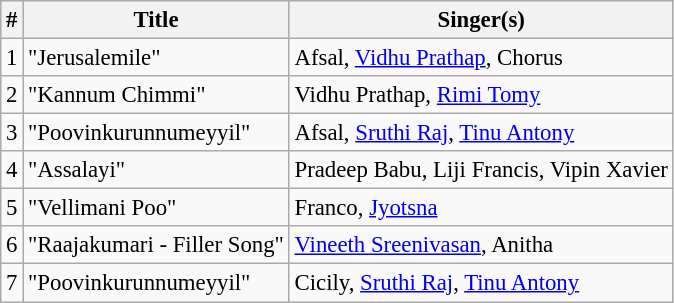<table class="wikitable" style="font-size:95%;">
<tr>
<th>#</th>
<th>Title</th>
<th>Singer(s)</th>
</tr>
<tr>
<td>1</td>
<td>"Jerusalemile"</td>
<td>Afsal, <a href='#'>Vidhu Prathap</a>, Chorus</td>
</tr>
<tr>
<td>2</td>
<td>"Kannum Chimmi"</td>
<td>Vidhu Prathap, <a href='#'>Rimi Tomy</a></td>
</tr>
<tr>
<td>3</td>
<td>"Poovinkurunnumeyyil"</td>
<td>Afsal, <a href='#'>Sruthi Raj</a>, <a href='#'>Tinu Antony</a></td>
</tr>
<tr>
<td>4</td>
<td>"Assalayi"</td>
<td>Pradeep Babu, Liji Francis, Vipin Xavier</td>
</tr>
<tr>
<td>5</td>
<td>"Vellimani Poo"</td>
<td>Franco, <a href='#'>Jyotsna</a></td>
</tr>
<tr>
<td>6</td>
<td>"Raajakumari - Filler Song"</td>
<td><a href='#'>Vineeth Sreenivasan</a>, Anitha</td>
</tr>
<tr>
<td>7</td>
<td>"Poovinkurunnumeyyil"</td>
<td>Cicily, <a href='#'>Sruthi Raj</a>, <a href='#'>Tinu Antony</a></td>
</tr>
</table>
